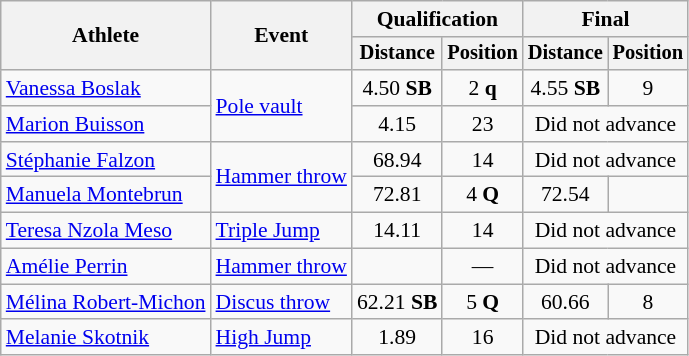<table class=wikitable style="font-size:90%">
<tr>
<th rowspan="2">Athlete</th>
<th rowspan="2">Event</th>
<th colspan="2">Qualification</th>
<th colspan="2">Final</th>
</tr>
<tr style="font-size:95%">
<th>Distance</th>
<th>Position</th>
<th>Distance</th>
<th>Position</th>
</tr>
<tr align=center>
<td align=left><a href='#'>Vanessa Boslak</a></td>
<td align=left rowspan=2><a href='#'>Pole vault</a></td>
<td>4.50 <strong>SB</strong></td>
<td>2 <strong>q</strong></td>
<td>4.55 <strong>SB</strong></td>
<td>9</td>
</tr>
<tr align=center>
<td align=left><a href='#'>Marion Buisson</a></td>
<td>4.15</td>
<td>23</td>
<td colspan=2>Did not advance</td>
</tr>
<tr align=center>
<td align=left><a href='#'>Stéphanie Falzon</a></td>
<td align=left rowspan=2><a href='#'>Hammer throw</a></td>
<td>68.94</td>
<td>14</td>
<td colspan=2>Did not advance</td>
</tr>
<tr align=center>
<td align=left><a href='#'>Manuela Montebrun</a></td>
<td>72.81</td>
<td>4 <strong>Q</strong></td>
<td>72.54</td>
<td></td>
</tr>
<tr align=center>
<td align=left><a href='#'>Teresa Nzola Meso</a></td>
<td align=left><a href='#'>Triple Jump</a></td>
<td>14.11</td>
<td>14</td>
<td colspan=2>Did not advance</td>
</tr>
<tr align=center>
<td align=left><a href='#'>Amélie Perrin</a></td>
<td align=left><a href='#'>Hammer throw</a></td>
<td></td>
<td>—</td>
<td colspan=2>Did not advance</td>
</tr>
<tr align=center>
<td align=left><a href='#'>Mélina Robert-Michon</a></td>
<td align=left><a href='#'>Discus throw</a></td>
<td>62.21 <strong>SB</strong></td>
<td>5 <strong>Q</strong></td>
<td>60.66</td>
<td>8</td>
</tr>
<tr align=center>
<td align=left><a href='#'>Melanie Skotnik</a></td>
<td align=left><a href='#'>High Jump</a></td>
<td>1.89</td>
<td>16</td>
<td colspan=2>Did not advance</td>
</tr>
</table>
